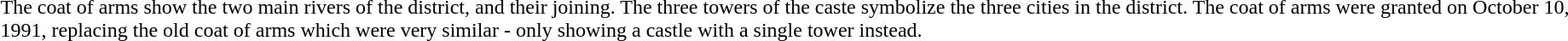<table>
<tr valign=top>
<td></td>
<td>The coat of arms show the two main rivers of the district, and their joining. The three towers of the caste symbolize the three cities in the district. The coat of arms were granted on October 10, 1991, replacing the old coat of arms which were very similar - only showing a castle with a single tower instead.</td>
</tr>
</table>
